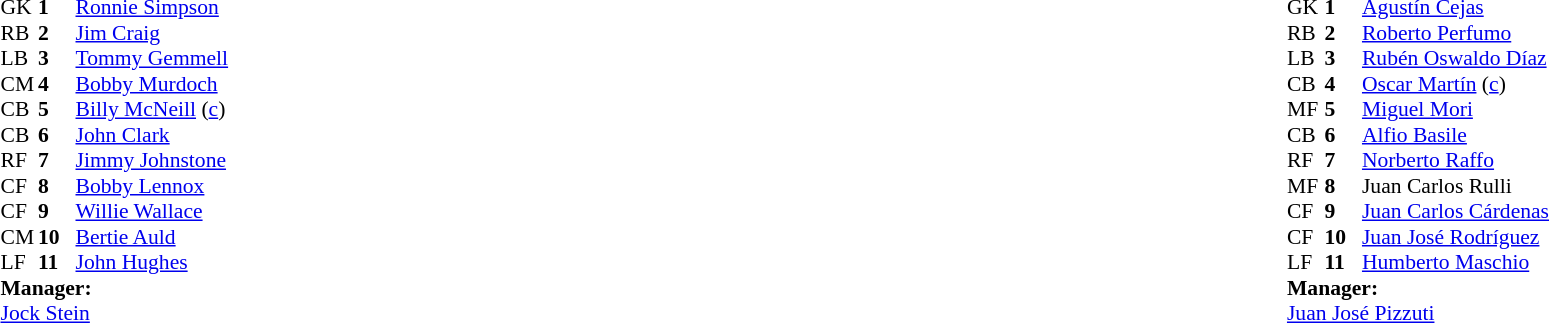<table width="100%">
<tr>
<td valign="top" width="40%"><br><table style="font-size:90%" cellspacing="0" cellpadding="0">
<tr>
<th width=25></th>
<th width=25></th>
</tr>
<tr>
<td>GK</td>
<td><strong>1</strong></td>
<td> <a href='#'>Ronnie Simpson</a></td>
</tr>
<tr>
<td>RB</td>
<td><strong>2</strong></td>
<td> <a href='#'>Jim Craig</a></td>
</tr>
<tr>
<td>LB</td>
<td><strong>3</strong></td>
<td> <a href='#'>Tommy Gemmell</a></td>
</tr>
<tr>
<td>CM</td>
<td><strong>4</strong></td>
<td> <a href='#'>Bobby Murdoch</a></td>
</tr>
<tr>
<td>CB</td>
<td><strong>5</strong></td>
<td> <a href='#'>Billy McNeill</a> (<a href='#'>c</a>)</td>
</tr>
<tr>
<td>CB</td>
<td><strong>6</strong></td>
<td> <a href='#'>John Clark</a></td>
</tr>
<tr>
<td>RF</td>
<td><strong>7</strong></td>
<td> <a href='#'>Jimmy Johnstone</a></td>
</tr>
<tr>
<td>CF</td>
<td><strong>8</strong></td>
<td> <a href='#'>Bobby Lennox</a></td>
</tr>
<tr>
<td>CF</td>
<td><strong>9</strong></td>
<td> <a href='#'>Willie Wallace</a></td>
</tr>
<tr>
<td>CM</td>
<td><strong>10</strong></td>
<td> <a href='#'>Bertie Auld</a></td>
</tr>
<tr>
<td>LF</td>
<td><strong>11</strong></td>
<td> <a href='#'>John Hughes</a></td>
</tr>
<tr>
<td colspan=3><strong>Manager:</strong></td>
</tr>
<tr>
<td colspan=4> <a href='#'>Jock Stein</a></td>
</tr>
</table>
</td>
<td valign="top"></td>
<td valign="top" width="50%"><br><table style="font-size: 90%; margin: auto;" cellspacing="0" cellpadding="0">
<tr>
<th width=25></th>
<th width=25></th>
</tr>
<tr>
<td>GK</td>
<td><strong>1</strong></td>
<td> <a href='#'>Agustín Cejas</a></td>
</tr>
<tr>
<td>RB</td>
<td><strong>2</strong></td>
<td> <a href='#'>Roberto Perfumo</a></td>
</tr>
<tr>
<td>LB</td>
<td><strong>3</strong></td>
<td> <a href='#'>Rubén Oswaldo Díaz</a></td>
</tr>
<tr>
<td>CB</td>
<td><strong>4</strong></td>
<td> <a href='#'>Oscar Martín</a> (<a href='#'>c</a>)</td>
</tr>
<tr>
<td>MF</td>
<td><strong>5</strong></td>
<td> <a href='#'>Miguel Mori</a></td>
</tr>
<tr>
<td>CB</td>
<td><strong>6</strong></td>
<td> <a href='#'>Alfio Basile</a></td>
</tr>
<tr>
<td>RF</td>
<td><strong>7</strong></td>
<td> <a href='#'>Norberto Raffo</a></td>
</tr>
<tr>
<td>MF</td>
<td><strong>8</strong></td>
<td> Juan Carlos Rulli</td>
</tr>
<tr>
<td>CF</td>
<td><strong>9</strong></td>
<td> <a href='#'>Juan Carlos Cárdenas</a></td>
</tr>
<tr>
<td>CF</td>
<td><strong>10</strong></td>
<td> <a href='#'>Juan José Rodríguez</a></td>
</tr>
<tr>
<td>LF</td>
<td><strong>11</strong></td>
<td> <a href='#'>Humberto Maschio</a></td>
</tr>
<tr>
<td colspan=3><strong>Manager:</strong></td>
</tr>
<tr>
<td colspan=4> <a href='#'>Juan José Pizzuti</a></td>
</tr>
</table>
</td>
</tr>
</table>
